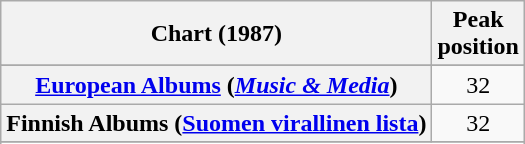<table class="wikitable sortable plainrowheaders" style="text-align:center">
<tr>
<th scope="col">Chart (1987)</th>
<th scope="col">Peak<br>position</th>
</tr>
<tr>
</tr>
<tr>
<th scope="row"><a href='#'>European Albums</a> (<em><a href='#'>Music & Media</a></em>)</th>
<td>32</td>
</tr>
<tr>
<th scope="row">Finnish Albums (<a href='#'>Suomen virallinen lista</a>)</th>
<td>32</td>
</tr>
<tr>
</tr>
<tr>
</tr>
<tr>
</tr>
<tr>
</tr>
</table>
